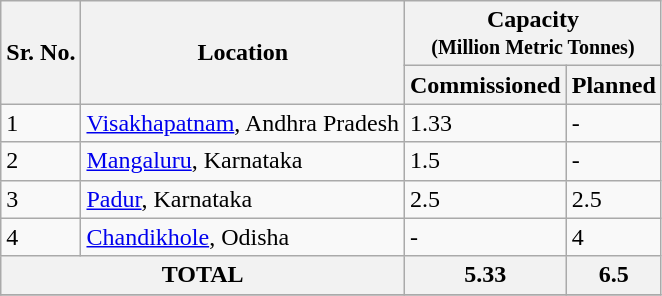<table class="wikitable">
<tr>
<th rowspan="2">Sr. No.</th>
<th rowspan="2">Location</th>
<th colspan="2">Capacity <br><small> (Million Metric Tonnes) </small></th>
</tr>
<tr>
<th>Commissioned</th>
<th>Planned</th>
</tr>
<tr>
<td>1</td>
<td><a href='#'>Visakhapatnam</a>, Andhra Pradesh</td>
<td>1.33</td>
<td>-</td>
</tr>
<tr>
<td>2</td>
<td><a href='#'>Mangaluru</a>, Karnataka</td>
<td>1.5</td>
<td>-</td>
</tr>
<tr>
<td>3</td>
<td><a href='#'>Padur</a>, Karnataka</td>
<td>2.5</td>
<td>2.5</td>
</tr>
<tr>
<td>4</td>
<td><a href='#'>Chandikhole</a>, Odisha</td>
<td>-</td>
<td>4</td>
</tr>
<tr>
<th colspan="2">TOTAL</th>
<th>5.33</th>
<th>6.5</th>
</tr>
<tr>
</tr>
</table>
